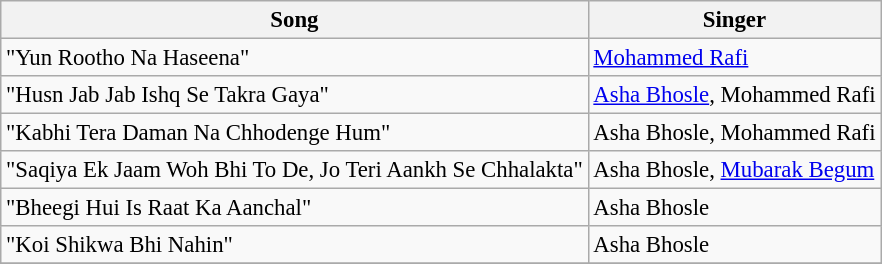<table class="wikitable" style="font-size:95%;">
<tr>
<th>Song</th>
<th>Singer</th>
</tr>
<tr>
<td>"Yun Rootho Na Haseena"</td>
<td><a href='#'>Mohammed Rafi</a></td>
</tr>
<tr>
<td>"Husn Jab Jab Ishq Se Takra Gaya"</td>
<td><a href='#'>Asha Bhosle</a>, Mohammed Rafi</td>
</tr>
<tr>
<td>"Kabhi Tera Daman Na Chhodenge Hum"</td>
<td>Asha Bhosle, Mohammed Rafi</td>
</tr>
<tr>
<td>"Saqiya Ek Jaam Woh Bhi To De, Jo Teri Aankh Se Chhalakta"</td>
<td>Asha Bhosle, <a href='#'>Mubarak Begum</a></td>
</tr>
<tr>
<td>"Bheegi Hui Is Raat Ka Aanchal"</td>
<td>Asha Bhosle</td>
</tr>
<tr>
<td>"Koi Shikwa Bhi Nahin"</td>
<td>Asha Bhosle</td>
</tr>
<tr>
</tr>
</table>
